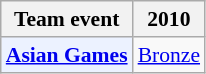<table class="wikitable" style="font-size: 90%; text-align:center">
<tr>
<th>Team event</th>
<th>2010</th>
</tr>
<tr>
<td bgcolor="#ECF2FF"; align="left"><strong><a href='#'>Asian Games</a></strong></td>
<td> <a href='#'>Bronze</a></td>
</tr>
</table>
